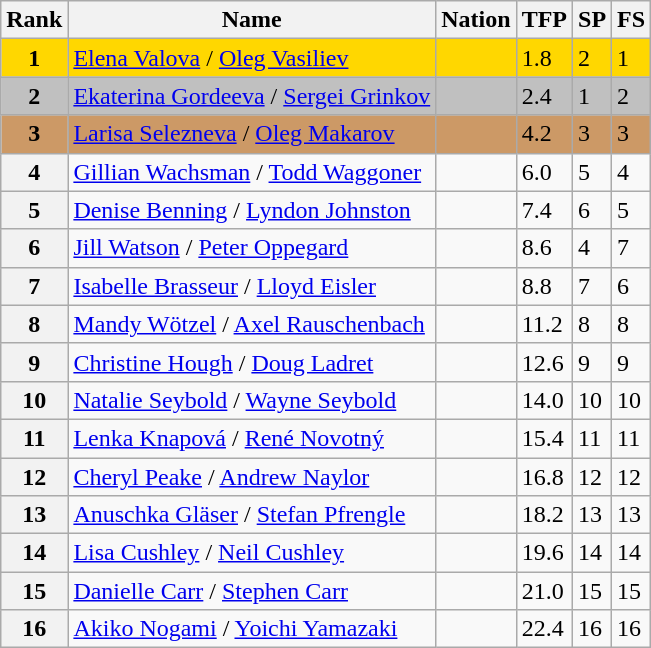<table class="wikitable">
<tr>
<th>Rank</th>
<th>Name</th>
<th>Nation</th>
<th>TFP</th>
<th>SP</th>
<th>FS</th>
</tr>
<tr bgcolor=gold>
<td align=center><strong>1</strong></td>
<td><a href='#'>Elena Valova</a> / <a href='#'>Oleg Vasiliev</a></td>
<td></td>
<td>1.8</td>
<td>2</td>
<td>1</td>
</tr>
<tr bgcolor=silver>
<td align=center><strong>2</strong></td>
<td><a href='#'>Ekaterina Gordeeva</a> / <a href='#'>Sergei Grinkov</a></td>
<td></td>
<td>2.4</td>
<td>1</td>
<td>2</td>
</tr>
<tr bgcolor=cc9966>
<td align=center><strong>3</strong></td>
<td><a href='#'>Larisa Selezneva</a> / <a href='#'>Oleg Makarov</a></td>
<td></td>
<td>4.2</td>
<td>3</td>
<td>3</td>
</tr>
<tr>
<th>4</th>
<td><a href='#'>Gillian Wachsman</a> / <a href='#'>Todd Waggoner</a></td>
<td></td>
<td>6.0</td>
<td>5</td>
<td>4</td>
</tr>
<tr>
<th>5</th>
<td><a href='#'>Denise Benning</a> / <a href='#'>Lyndon Johnston</a></td>
<td></td>
<td>7.4</td>
<td>6</td>
<td>5</td>
</tr>
<tr>
<th>6</th>
<td><a href='#'>Jill Watson</a> / <a href='#'>Peter Oppegard</a></td>
<td></td>
<td>8.6</td>
<td>4</td>
<td>7</td>
</tr>
<tr>
<th>7</th>
<td><a href='#'>Isabelle Brasseur</a> / <a href='#'>Lloyd Eisler</a></td>
<td></td>
<td>8.8</td>
<td>7</td>
<td>6</td>
</tr>
<tr>
<th>8</th>
<td><a href='#'>Mandy Wötzel</a> / <a href='#'>Axel Rauschenbach</a></td>
<td></td>
<td>11.2</td>
<td>8</td>
<td>8</td>
</tr>
<tr>
<th>9</th>
<td><a href='#'>Christine Hough</a> / <a href='#'>Doug Ladret</a></td>
<td></td>
<td>12.6</td>
<td>9</td>
<td>9</td>
</tr>
<tr>
<th>10</th>
<td><a href='#'>Natalie Seybold</a> / <a href='#'>Wayne Seybold</a></td>
<td></td>
<td>14.0</td>
<td>10</td>
<td>10</td>
</tr>
<tr>
<th>11</th>
<td><a href='#'>Lenka Knapová</a> / <a href='#'>René Novotný</a></td>
<td></td>
<td>15.4</td>
<td>11</td>
<td>11</td>
</tr>
<tr>
<th>12</th>
<td><a href='#'>Cheryl Peake</a> / <a href='#'>Andrew Naylor</a></td>
<td></td>
<td>16.8</td>
<td>12</td>
<td>12</td>
</tr>
<tr>
<th>13</th>
<td><a href='#'>Anuschka Gläser</a> / <a href='#'>Stefan Pfrengle</a></td>
<td></td>
<td>18.2</td>
<td>13</td>
<td>13</td>
</tr>
<tr>
<th>14</th>
<td><a href='#'>Lisa Cushley</a> / <a href='#'>Neil Cushley</a></td>
<td></td>
<td>19.6</td>
<td>14</td>
<td>14</td>
</tr>
<tr>
<th>15</th>
<td><a href='#'>Danielle Carr</a> / <a href='#'>Stephen Carr</a></td>
<td></td>
<td>21.0</td>
<td>15</td>
<td>15</td>
</tr>
<tr>
<th>16</th>
<td><a href='#'>Akiko Nogami</a> / <a href='#'>Yoichi Yamazaki</a></td>
<td></td>
<td>22.4</td>
<td>16</td>
<td>16</td>
</tr>
</table>
